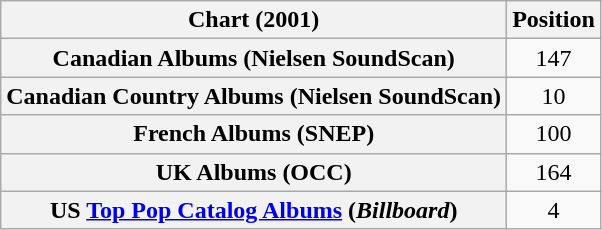<table class="wikitable sortable plainrowheaders" style="text-align:center;">
<tr>
<th scope="col">Chart (2001)</th>
<th scope="col">Position</th>
</tr>
<tr>
<th scope="row">Canadian Albums (Nielsen SoundScan)</th>
<td>147</td>
</tr>
<tr>
<th scope="row">Canadian Country Albums (Nielsen SoundScan)</th>
<td>10</td>
</tr>
<tr>
<th scope="row">French Albums (SNEP)</th>
<td>100</td>
</tr>
<tr>
<th scope="row">UK Albums (OCC)</th>
<td>164</td>
</tr>
<tr>
<th scope="row">US <a href='#'>Top Pop Catalog Albums</a> (<em>Billboard</em>)</th>
<td>4</td>
</tr>
</table>
